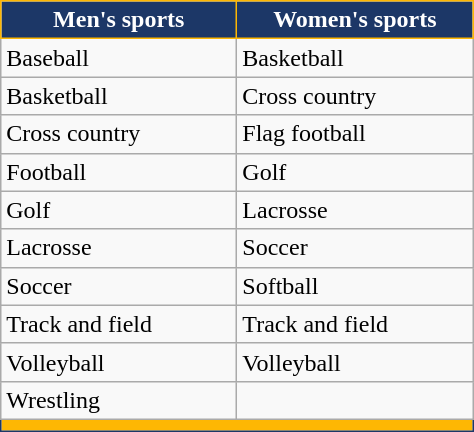<table class="wikitable"; style= "text-align: ">
<tr>
<th width= 150px style="background:#1C3767; color:white; border:1px solid #FEB703">Men's sports</th>
<th width= 150px style="background:#1C3767; color:white; border:1px solid #FEB703">Women's sports</th>
</tr>
<tr>
<td>Baseball</td>
<td>Basketball</td>
</tr>
<tr>
<td>Basketball</td>
<td>Cross country</td>
</tr>
<tr>
<td>Cross country</td>
<td>Flag football</td>
</tr>
<tr>
<td>Football</td>
<td>Golf</td>
</tr>
<tr>
<td>Golf</td>
<td>Lacrosse</td>
</tr>
<tr>
<td>Lacrosse</td>
<td>Soccer</td>
</tr>
<tr>
<td>Soccer</td>
<td>Softball</td>
</tr>
<tr>
<td>Track and field</td>
<td>Track and field</td>
</tr>
<tr>
<td>Volleyball</td>
<td>Volleyball</td>
</tr>
<tr>
<td>Wrestling</td>
<td></td>
</tr>
<tr>
<td colspan=2 style="background:#FEB703; color:#1C3767; border:1px solid #1C3767"></td>
</tr>
</table>
